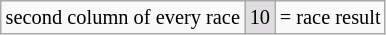<table class="wikitable" style="font-size: 85%; text-align:center">
<tr>
<td>second column of every race</td>
<td style="background:#DFDDDF;">10</td>
<td>= race result</td>
</tr>
</table>
